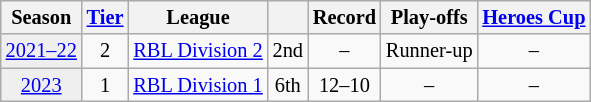<table class="wikitable" style="text-align:center; font-size:85%">
<tr>
<th>Season</th>
<th><a href='#'>Tier</a></th>
<th>League</th>
<th></th>
<th>Record</th>
<th>Play-offs</th>
<th><a href='#'>Heroes Cup</a></th>
</tr>
<tr>
<td style="background:#efefef;"><a href='#'>2021–22</a></td>
<td align="center">2</td>
<td><a href='#'>RBL Division 2</a></td>
<td align="center">2nd </td>
<td>–</td>
<td>Runner-up</td>
<td>–</td>
</tr>
<tr>
<td style="background:#efefef;"><a href='#'>2023</a></td>
<td align="center">1</td>
<td><a href='#'>RBL Division 1</a></td>
<td align="center">6th</td>
<td>12–10</td>
<td>–</td>
<td>–</td>
</tr>
</table>
